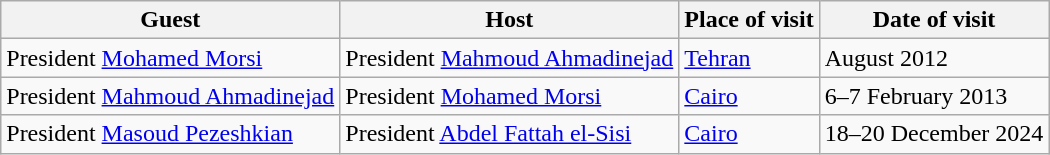<table class="wikitable" border="1">
<tr>
<th>Guest</th>
<th>Host</th>
<th>Place of visit</th>
<th>Date of visit</th>
</tr>
<tr>
<td> President <a href='#'>Mohamed Morsi</a></td>
<td> President <a href='#'>Mahmoud Ahmadinejad</a></td>
<td><a href='#'>Tehran</a></td>
<td>August 2012</td>
</tr>
<tr>
<td> President <a href='#'>Mahmoud Ahmadinejad</a></td>
<td> President <a href='#'>Mohamed Morsi</a></td>
<td><a href='#'>Cairo</a></td>
<td>6–7 February 2013</td>
</tr>
<tr>
<td> President <a href='#'>Masoud Pezeshkian</a></td>
<td> President <a href='#'>Abdel Fattah el-Sisi</a></td>
<td><a href='#'>Cairo</a></td>
<td>18–20 December 2024</td>
</tr>
</table>
